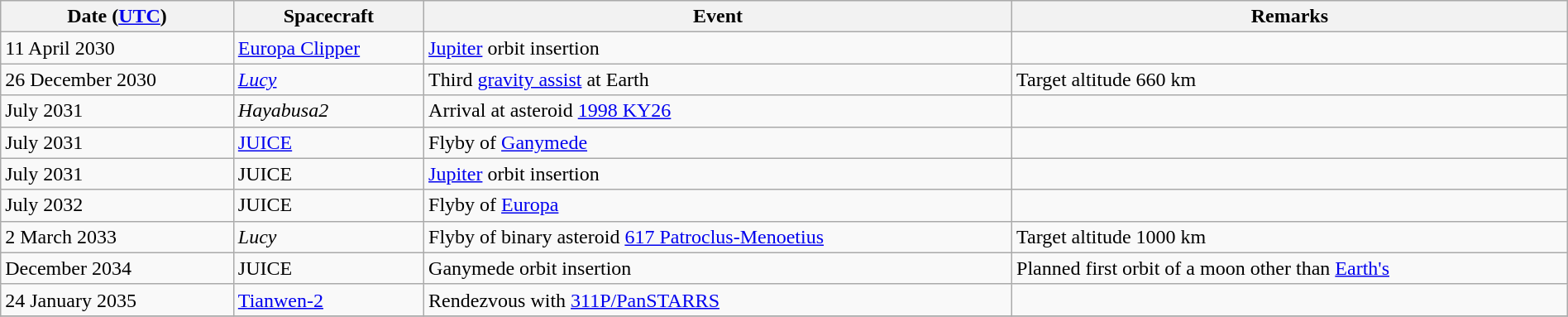<table class="wikitable" style="width:100%;">
<tr>
<th>Date (<a href='#'>UTC</a>)</th>
<th>Spacecraft</th>
<th>Event</th>
<th>Remarks</th>
</tr>
<tr>
<td>11 April 2030</td>
<td><a href='#'>Europa Clipper</a></td>
<td><a href='#'>Jupiter</a> orbit insertion</td>
<td></td>
</tr>
<tr>
<td>26 December 2030</td>
<td><em><a href='#'>Lucy</a></em></td>
<td>Third <a href='#'>gravity assist</a> at Earth</td>
<td>Target altitude 660 km</td>
</tr>
<tr>
<td>July 2031</td>
<td><em>Hayabusa2</em></td>
<td>Arrival at asteroid <a href='#'>1998 KY26</a></td>
<td></td>
</tr>
<tr>
<td>July 2031</td>
<td><a href='#'>JUICE</a></td>
<td>Flyby of <a href='#'>Ganymede</a></td>
<td></td>
</tr>
<tr>
<td>July 2031</td>
<td>JUICE</td>
<td><a href='#'>Jupiter</a> orbit insertion</td>
<td></td>
</tr>
<tr>
<td>July 2032</td>
<td>JUICE</td>
<td>Flyby of <a href='#'>Europa</a></td>
<td></td>
</tr>
<tr>
<td>2 March 2033</td>
<td><em>Lucy</em></td>
<td>Flyby of binary asteroid <a href='#'>617 Patroclus-Menoetius</a></td>
<td>Target altitude 1000 km</td>
</tr>
<tr>
<td>December 2034</td>
<td>JUICE</td>
<td>Ganymede orbit insertion</td>
<td>Planned first orbit of a moon other than <a href='#'>Earth's</a></td>
</tr>
<tr>
<td>24 January 2035</td>
<td><a href='#'>Tianwen-2</a></td>
<td>Rendezvous with <a href='#'>311P/PanSTARRS</a></td>
<td></td>
</tr>
<tr>
</tr>
</table>
